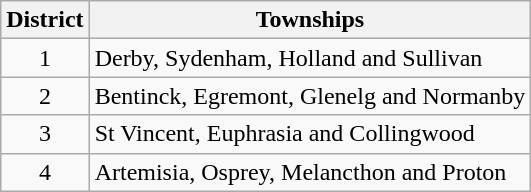<table class="wikitable">
<tr>
<th>District</th>
<th>Townships</th>
</tr>
<tr>
<td style="text-align:center;">1</td>
<td>Derby, Sydenham, Holland and Sullivan</td>
</tr>
<tr>
<td style="text-align:center;">2</td>
<td>Bentinck, Egremont, Glenelg and Normanby</td>
</tr>
<tr>
<td style="text-align:center;">3</td>
<td>St Vincent, Euphrasia and Collingwood</td>
</tr>
<tr>
<td style="text-align:center;">4</td>
<td>Artemisia, Osprey, Melancthon and Proton</td>
</tr>
</table>
